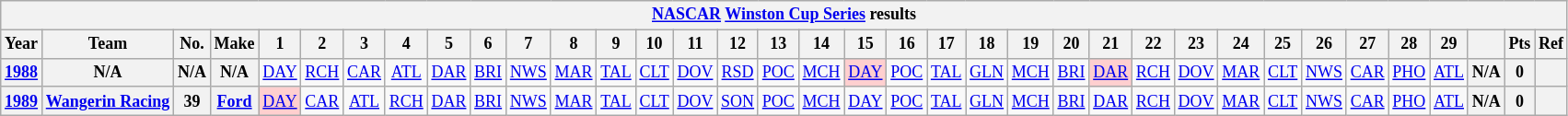<table class="wikitable" style="text-align:center; font-size:75%">
<tr>
<th colspan=45><a href='#'>NASCAR</a> <a href='#'>Winston Cup Series</a> results</th>
</tr>
<tr>
<th>Year</th>
<th>Team</th>
<th>No.</th>
<th>Make</th>
<th>1</th>
<th>2</th>
<th>3</th>
<th>4</th>
<th>5</th>
<th>6</th>
<th>7</th>
<th>8</th>
<th>9</th>
<th>10</th>
<th>11</th>
<th>12</th>
<th>13</th>
<th>14</th>
<th>15</th>
<th>16</th>
<th>17</th>
<th>18</th>
<th>19</th>
<th>20</th>
<th>21</th>
<th>22</th>
<th>23</th>
<th>24</th>
<th>25</th>
<th>26</th>
<th>27</th>
<th>28</th>
<th>29</th>
<th></th>
<th>Pts</th>
<th>Ref</th>
</tr>
<tr>
<th><a href='#'>1988</a></th>
<th>N/A</th>
<th>N/A</th>
<th>N/A</th>
<td><a href='#'>DAY</a></td>
<td><a href='#'>RCH</a></td>
<td><a href='#'>CAR</a></td>
<td><a href='#'>ATL</a></td>
<td><a href='#'>DAR</a></td>
<td><a href='#'>BRI</a></td>
<td><a href='#'>NWS</a></td>
<td><a href='#'>MAR</a></td>
<td><a href='#'>TAL</a></td>
<td><a href='#'>CLT</a></td>
<td><a href='#'>DOV</a></td>
<td><a href='#'>RSD</a></td>
<td><a href='#'>POC</a></td>
<td><a href='#'>MCH</a></td>
<td style="background:#FFCFCF;"><a href='#'>DAY</a><br></td>
<td><a href='#'>POC</a></td>
<td><a href='#'>TAL</a></td>
<td><a href='#'>GLN</a></td>
<td><a href='#'>MCH</a></td>
<td><a href='#'>BRI</a></td>
<td style="background:#FFCFCF;"><a href='#'>DAR</a><br></td>
<td><a href='#'>RCH</a></td>
<td><a href='#'>DOV</a></td>
<td><a href='#'>MAR</a></td>
<td><a href='#'>CLT</a></td>
<td><a href='#'>NWS</a></td>
<td><a href='#'>CAR</a></td>
<td><a href='#'>PHO</a></td>
<td><a href='#'>ATL</a></td>
<th>N/A</th>
<th>0</th>
<th></th>
</tr>
<tr>
<th><a href='#'>1989</a></th>
<th><a href='#'>Wangerin Racing</a></th>
<th>39</th>
<th><a href='#'>Ford</a></th>
<td style="background:#FFCFCF;"><a href='#'>DAY</a><br></td>
<td><a href='#'>CAR</a></td>
<td><a href='#'>ATL</a></td>
<td><a href='#'>RCH</a></td>
<td><a href='#'>DAR</a></td>
<td><a href='#'>BRI</a></td>
<td><a href='#'>NWS</a></td>
<td><a href='#'>MAR</a></td>
<td><a href='#'>TAL</a></td>
<td><a href='#'>CLT</a></td>
<td><a href='#'>DOV</a></td>
<td><a href='#'>SON</a></td>
<td><a href='#'>POC</a></td>
<td><a href='#'>MCH</a></td>
<td><a href='#'>DAY</a></td>
<td><a href='#'>POC</a></td>
<td><a href='#'>TAL</a></td>
<td><a href='#'>GLN</a></td>
<td><a href='#'>MCH</a></td>
<td><a href='#'>BRI</a></td>
<td><a href='#'>DAR</a></td>
<td><a href='#'>RCH</a></td>
<td><a href='#'>DOV</a></td>
<td><a href='#'>MAR</a></td>
<td><a href='#'>CLT</a></td>
<td><a href='#'>NWS</a></td>
<td><a href='#'>CAR</a></td>
<td><a href='#'>PHO</a></td>
<td><a href='#'>ATL</a></td>
<th>N/A</th>
<th>0</th>
<th></th>
</tr>
</table>
